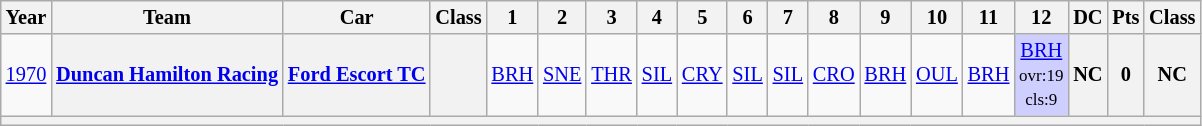<table class="wikitable" style="text-align:center; font-size:85%">
<tr>
<th>Year</th>
<th>Team</th>
<th>Car</th>
<th>Class</th>
<th>1</th>
<th>2</th>
<th>3</th>
<th>4</th>
<th>5</th>
<th>6</th>
<th>7</th>
<th>8</th>
<th>9</th>
<th>10</th>
<th>11</th>
<th>12</th>
<th>DC</th>
<th>Pts</th>
<th>Class</th>
</tr>
<tr>
<td><a href='#'>1970</a></td>
<th><a href='#'>Duncan Hamilton Racing</a></th>
<th><a href='#'>Ford Escort TC</a></th>
<th><span></span></th>
<td><a href='#'>BRH</a></td>
<td><a href='#'>SNE</a></td>
<td><a href='#'>THR</a></td>
<td><a href='#'>SIL</a></td>
<td><a href='#'>CRY</a></td>
<td><a href='#'>SIL</a></td>
<td><a href='#'>SIL</a></td>
<td><a href='#'>CRO</a></td>
<td><a href='#'>BRH</a></td>
<td><a href='#'>OUL</a></td>
<td><a href='#'>BRH</a></td>
<td style="background:#CFCFFF;"><a href='#'>BRH</a><br><small>ovr:19<br>cls:9</small></td>
<th>NC</th>
<th>0</th>
<th>NC</th>
</tr>
<tr>
<th colspan="19"></th>
</tr>
</table>
